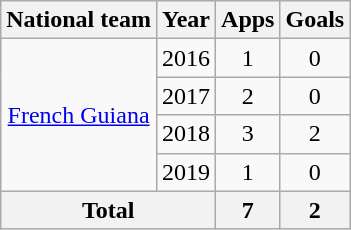<table class="wikitable" style="text-align:center">
<tr>
<th>National team</th>
<th>Year</th>
<th>Apps</th>
<th>Goals</th>
</tr>
<tr>
<td rowspan="4"><a href='#'>French Guiana</a></td>
<td>2016</td>
<td>1</td>
<td>0</td>
</tr>
<tr>
<td>2017</td>
<td>2</td>
<td>0</td>
</tr>
<tr>
<td>2018</td>
<td>3</td>
<td>2</td>
</tr>
<tr>
<td>2019</td>
<td>1</td>
<td>0</td>
</tr>
<tr>
<th colspan=2>Total</th>
<th>7</th>
<th>2</th>
</tr>
</table>
